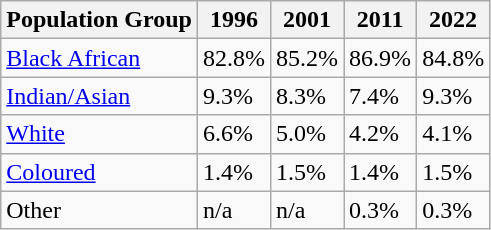<table class="wikitable">
<tr>
<th>Population Group</th>
<th>1996</th>
<th>2001</th>
<th>2011</th>
<th>2022</th>
</tr>
<tr>
<td><a href='#'>Black African</a></td>
<td>82.8%</td>
<td>85.2%</td>
<td>86.9%</td>
<td>84.8%</td>
</tr>
<tr>
<td><a href='#'>Indian/Asian</a></td>
<td>9.3%</td>
<td>8.3%</td>
<td>7.4%</td>
<td>9.3%</td>
</tr>
<tr>
<td><a href='#'>White</a></td>
<td>6.6%</td>
<td>5.0%</td>
<td>4.2%</td>
<td>4.1%</td>
</tr>
<tr>
<td><a href='#'>Coloured</a></td>
<td>1.4%</td>
<td>1.5%</td>
<td>1.4%</td>
<td>1.5%</td>
</tr>
<tr>
<td>Other</td>
<td>n/a</td>
<td>n/a</td>
<td>0.3%</td>
<td>0.3%</td>
</tr>
</table>
